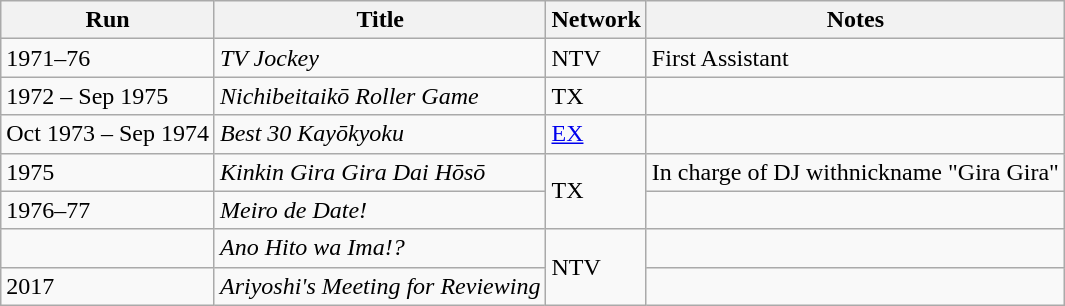<table class="wikitable">
<tr>
<th>Run</th>
<th>Title</th>
<th>Network</th>
<th>Notes</th>
</tr>
<tr>
<td>1971–76</td>
<td><em>TV Jockey</em></td>
<td>NTV</td>
<td>First Assistant</td>
</tr>
<tr>
<td>1972 – Sep 1975</td>
<td><em>Nichibeitaikō Roller Game</em></td>
<td>TX</td>
<td></td>
</tr>
<tr>
<td>Oct 1973 – Sep 1974</td>
<td><em>Best 30 Kayōkyoku</em></td>
<td><a href='#'>EX</a></td>
<td></td>
</tr>
<tr>
<td>1975</td>
<td><em>Kinkin Gira Gira Dai Hōsō</em></td>
<td rowspan="2">TX</td>
<td>In charge of DJ withnickname "Gira Gira"</td>
</tr>
<tr>
<td>1976–77</td>
<td><em>Meiro de Date!</em></td>
<td></td>
</tr>
<tr>
<td></td>
<td><em>Ano Hito wa Ima!?</em></td>
<td rowspan="2">NTV</td>
<td></td>
</tr>
<tr>
<td>2017</td>
<td><em>Ariyoshi's Meeting for Reviewing</em></td>
<td></td>
</tr>
</table>
